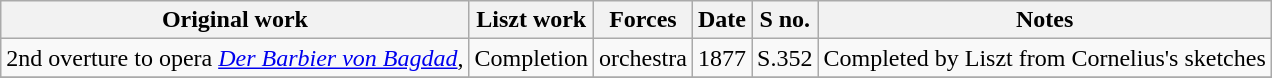<table class="wikitable">
<tr>
<th>Original work</th>
<th>Liszt work</th>
<th>Forces</th>
<th>Date</th>
<th>S no.</th>
<th>Notes</th>
</tr>
<tr>
<td>2nd overture to opera <em><a href='#'>Der Barbier von Bagdad</a></em>,</td>
<td>Completion</td>
<td style="text-align: center">orchestra</td>
<td>1877</td>
<td>S.352</td>
<td>Completed by Liszt from Cornelius's sketches</td>
</tr>
<tr>
</tr>
</table>
